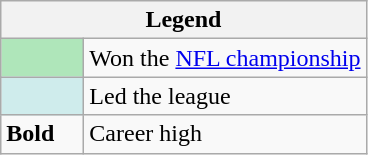<table class="wikitable mw-collapsible">
<tr>
<th colspan="2">Legend</th>
</tr>
<tr>
<td style="background:#afe6ba; width:3em;"></td>
<td>Won the <a href='#'>NFL championship</a></td>
</tr>
<tr>
<td style="background:#cfecec; width:3em;"></td>
<td>Led the league</td>
</tr>
<tr>
<td><strong>Bold</strong></td>
<td>Career high</td>
</tr>
</table>
